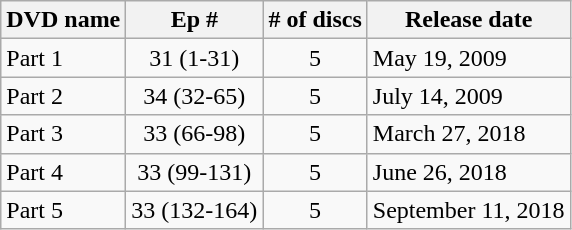<table class="wikitable">
<tr>
<th>DVD name</th>
<th>Ep #</th>
<th># of discs</th>
<th>Release date</th>
</tr>
<tr>
<td>Part 1</td>
<td align="center">31 (1-31)</td>
<td align="center">5</td>
<td>May 19, 2009</td>
</tr>
<tr>
<td>Part 2</td>
<td align="center">34 (32-65)</td>
<td align="center">5</td>
<td>July 14, 2009</td>
</tr>
<tr>
<td>Part 3</td>
<td align="center">33 (66-98)</td>
<td align="center">5</td>
<td>March 27, 2018</td>
</tr>
<tr>
<td>Part 4</td>
<td align="center">33 (99-131)</td>
<td align="center">5</td>
<td>June 26, 2018</td>
</tr>
<tr>
<td>Part 5</td>
<td align="center">33 (132-164)</td>
<td align="center">5</td>
<td>September 11, 2018</td>
</tr>
</table>
